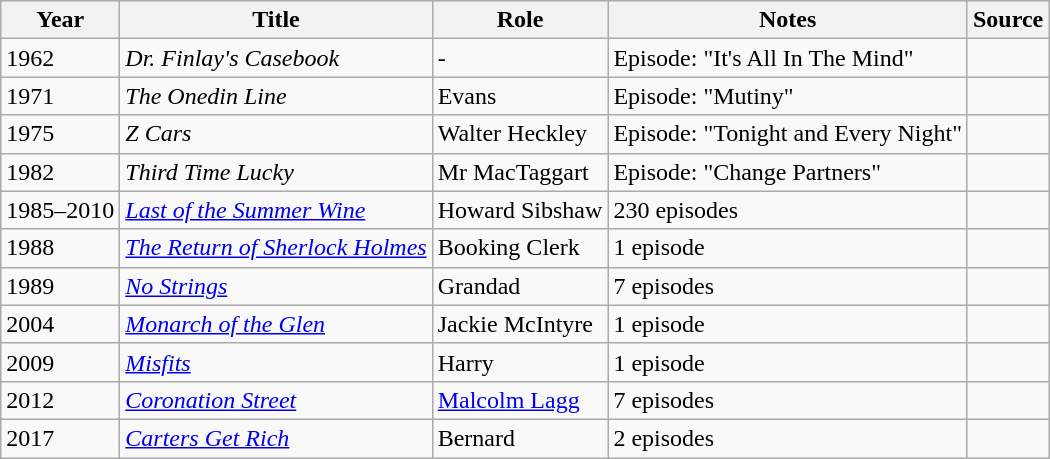<table class="wikitable">
<tr>
<th>Year</th>
<th>Title</th>
<th>Role</th>
<th>Notes</th>
<th>Source</th>
</tr>
<tr>
<td>1962</td>
<td><em>Dr. Finlay's Casebook</em></td>
<td>-</td>
<td>Episode: "It's All In The Mind"</td>
<td></td>
</tr>
<tr>
<td>1971</td>
<td><em>The Onedin Line</em></td>
<td>Evans</td>
<td>Episode: "Mutiny"</td>
<td></td>
</tr>
<tr>
<td>1975</td>
<td><em>Z Cars</em></td>
<td>Walter Heckley</td>
<td>Episode: "Tonight and Every Night"</td>
<td></td>
</tr>
<tr>
<td>1982</td>
<td><em>Third Time Lucky</em></td>
<td>Mr MacTaggart</td>
<td>Episode: "Change Partners"</td>
<td></td>
</tr>
<tr>
<td>1985–2010</td>
<td><em><a href='#'>Last of the Summer Wine</a></em></td>
<td>Howard Sibshaw</td>
<td>230 episodes</td>
<td></td>
</tr>
<tr>
<td>1988</td>
<td><em><a href='#'>The Return of Sherlock Holmes</a></em></td>
<td>Booking Clerk</td>
<td>1 episode</td>
<td></td>
</tr>
<tr>
<td>1989</td>
<td><em><a href='#'>No Strings</a></em></td>
<td>Grandad</td>
<td>7 episodes</td>
<td></td>
</tr>
<tr>
<td>2004</td>
<td><em><a href='#'>Monarch of the Glen</a></em></td>
<td>Jackie McIntyre</td>
<td>1 episode</td>
<td></td>
</tr>
<tr>
<td>2009</td>
<td><em><a href='#'>Misfits</a></em></td>
<td>Harry</td>
<td>1 episode</td>
<td></td>
</tr>
<tr>
<td>2012</td>
<td><em><a href='#'>Coronation Street</a></em></td>
<td><a href='#'>Malcolm Lagg</a></td>
<td>7 episodes</td>
<td></td>
</tr>
<tr>
<td>2017</td>
<td><em><a href='#'>Carters Get Rich</a></em></td>
<td>Bernard</td>
<td>2 episodes</td>
<td></td>
</tr>
</table>
